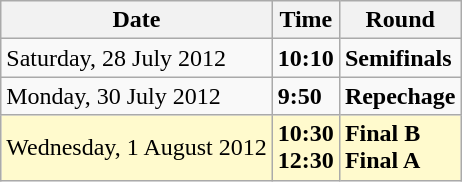<table class="wikitable">
<tr>
<th>Date</th>
<th>Time</th>
<th>Round</th>
</tr>
<tr>
<td>Saturday, 28 July 2012</td>
<td><strong>10:10</strong></td>
<td><strong>Semifinals</strong></td>
</tr>
<tr>
<td>Monday, 30 July 2012</td>
<td><strong>9:50</strong></td>
<td><strong>Repechage</strong></td>
</tr>
<tr style=background:lemonchiffon>
<td>Wednesday, 1 August 2012</td>
<td><strong>10:30</strong><br><strong>12:30</strong></td>
<td><strong>Final B</strong><br><strong>Final A</strong></td>
</tr>
</table>
